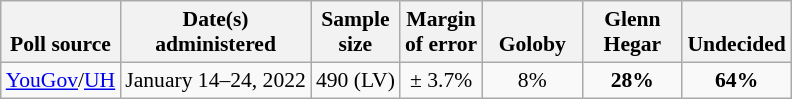<table class="wikitable" style="font-size:90%;text-align:center;">
<tr valign=bottom>
<th>Poll source</th>
<th>Date(s)<br>administered</th>
<th>Sample<br>size</th>
<th>Margin<br>of error</th>
<th style="width:60px;"><br>Goloby</th>
<th style="width:60px;">Glenn<br>Hegar</th>
<th>Undecided</th>
</tr>
<tr>
<td style="text-align:left;"><a href='#'>YouGov</a>/<a href='#'>UH</a></td>
<td>January 14–24, 2022</td>
<td>490 (LV)</td>
<td>± 3.7%</td>
<td>8%</td>
<td><strong>28%</strong></td>
<td><strong>64%</strong></td>
</tr>
</table>
